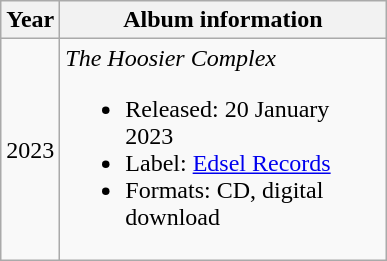<table class="wikitable">
<tr>
<th>Year</th>
<th style="width:210px;">Album information</th>
</tr>
<tr>
<td>2023</td>
<td><em>The Hoosier Complex</em><br><ul><li>Released: 20 January 2023</li><li>Label: <a href='#'>Edsel Records</a></li><li>Formats: CD, digital download</li></ul></td>
</tr>
</table>
